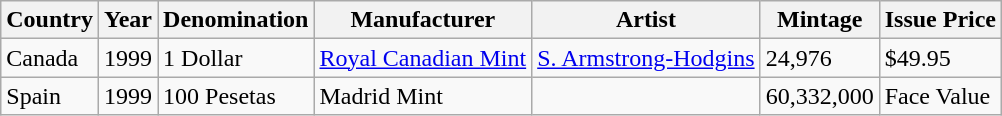<table class="wikitable">
<tr>
<th>Country</th>
<th>Year</th>
<th>Denomination</th>
<th>Manufacturer</th>
<th>Artist</th>
<th>Mintage</th>
<th>Issue Price</th>
</tr>
<tr>
<td>Canada</td>
<td>1999</td>
<td>1 Dollar</td>
<td><a href='#'>Royal Canadian Mint</a></td>
<td><a href='#'>S. Armstrong-Hodgins</a></td>
<td>24,976</td>
<td>$49.95</td>
</tr>
<tr>
<td>Spain</td>
<td>1999</td>
<td>100 Pesetas</td>
<td>Madrid Mint</td>
<td></td>
<td>60,332,000</td>
<td>Face Value</td>
</tr>
</table>
